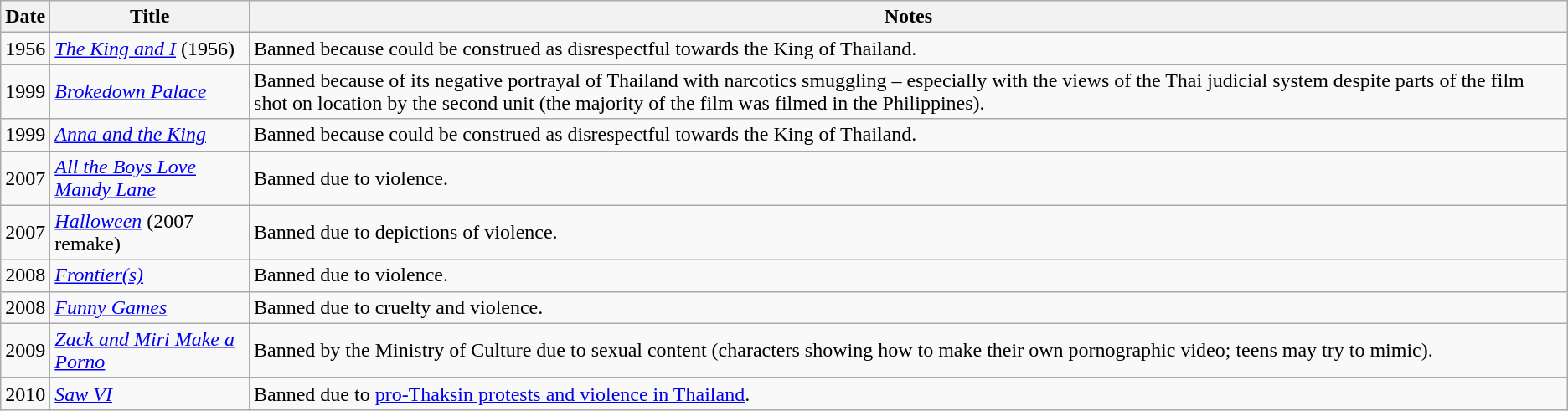<table class="wikitable sortable">
<tr>
<th>Date</th>
<th>Title</th>
<th>Notes</th>
</tr>
<tr>
<td>1956</td>
<td><em><a href='#'>The King and I</a></em> (1956)</td>
<td>Banned because could be construed as disrespectful towards the King of Thailand.</td>
</tr>
<tr>
<td>1999</td>
<td><em><a href='#'>Brokedown Palace</a></em></td>
<td>Banned because of its negative portrayal of Thailand with narcotics smuggling – especially with the views of the Thai judicial system despite parts of the film shot on location by the second unit (the majority of the film was filmed in the Philippines).</td>
</tr>
<tr>
<td>1999</td>
<td><em><a href='#'>Anna and the King</a></em></td>
<td>Banned because could be construed as disrespectful towards the King of Thailand.</td>
</tr>
<tr>
<td>2007</td>
<td><em><a href='#'>All the Boys Love Mandy Lane</a></em></td>
<td>Banned due to violence.</td>
</tr>
<tr>
<td>2007</td>
<td><em><a href='#'>Halloween</a></em> (2007 remake)</td>
<td>Banned due to depictions of violence.</td>
</tr>
<tr>
<td>2008</td>
<td><em><a href='#'>Frontier(s)</a></em></td>
<td>Banned due to violence.</td>
</tr>
<tr>
<td>2008</td>
<td><em><a href='#'>Funny Games</a></em></td>
<td>Banned due to cruelty and violence.</td>
</tr>
<tr>
<td>2009</td>
<td><em><a href='#'>Zack and Miri Make a Porno</a></em></td>
<td>Banned by the Ministry of Culture due to sexual content (characters showing how to make their own pornographic video; teens may try to mimic).</td>
</tr>
<tr>
<td>2010</td>
<td><em><a href='#'>Saw VI</a></em></td>
<td>Banned due to <a href='#'>pro-Thaksin protests and violence in Thailand</a>.</td>
</tr>
</table>
